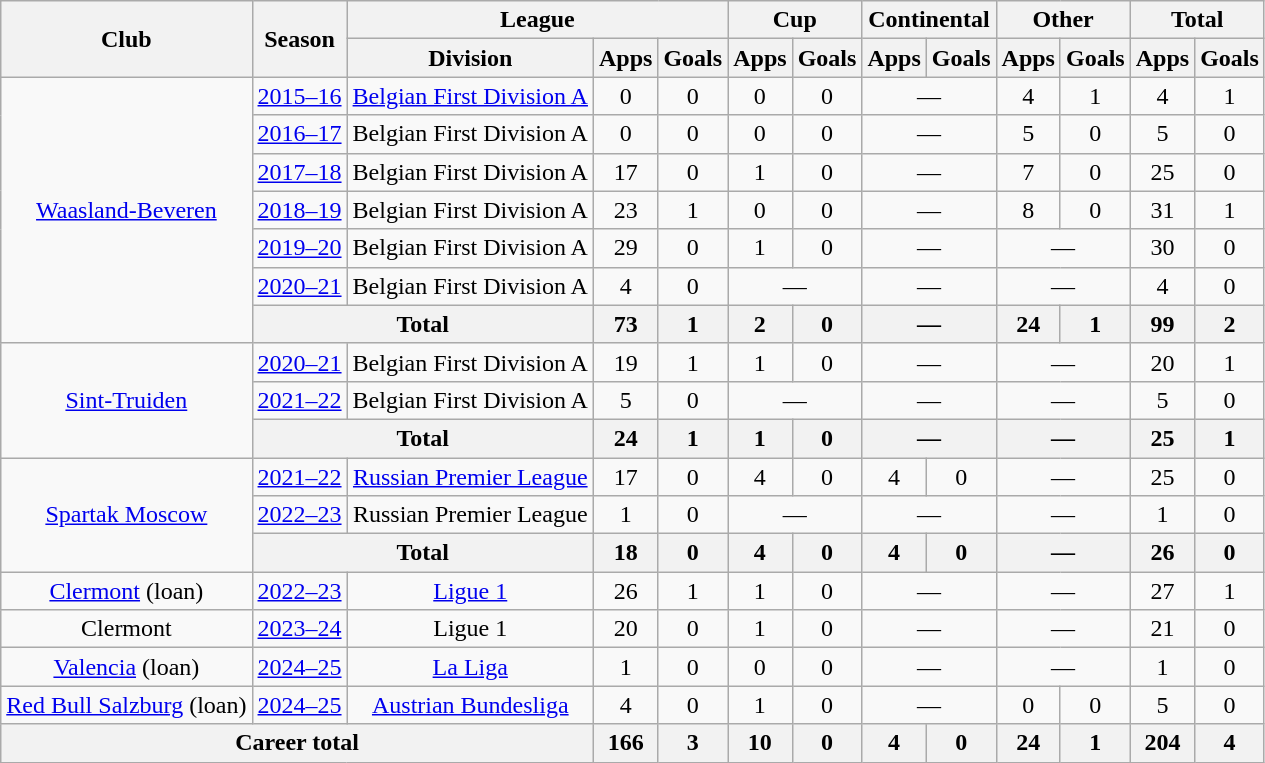<table class="wikitable" style="text-align:center">
<tr>
<th rowspan="2">Club</th>
<th rowspan="2">Season</th>
<th colspan="3">League</th>
<th colspan="2">Cup</th>
<th colspan="2">Continental</th>
<th colspan="2">Other</th>
<th colspan="2">Total</th>
</tr>
<tr>
<th>Division</th>
<th>Apps</th>
<th>Goals</th>
<th>Apps</th>
<th>Goals</th>
<th>Apps</th>
<th>Goals</th>
<th>Apps</th>
<th>Goals</th>
<th>Apps</th>
<th>Goals</th>
</tr>
<tr>
<td rowspan="7"><a href='#'>Waasland-Beveren</a></td>
<td><a href='#'>2015–16</a></td>
<td><a href='#'>Belgian First Division A</a></td>
<td>0</td>
<td>0</td>
<td>0</td>
<td>0</td>
<td colspan="2">—</td>
<td>4</td>
<td>1</td>
<td>4</td>
<td>1</td>
</tr>
<tr>
<td><a href='#'>2016–17</a></td>
<td>Belgian First Division A</td>
<td>0</td>
<td>0</td>
<td>0</td>
<td>0</td>
<td colspan="2">—</td>
<td>5</td>
<td>0</td>
<td>5</td>
<td>0</td>
</tr>
<tr>
<td><a href='#'>2017–18</a></td>
<td>Belgian First Division A</td>
<td>17</td>
<td>0</td>
<td>1</td>
<td>0</td>
<td colspan="2">—</td>
<td>7</td>
<td>0</td>
<td>25</td>
<td>0</td>
</tr>
<tr>
<td><a href='#'>2018–19</a></td>
<td>Belgian First Division A</td>
<td>23</td>
<td>1</td>
<td>0</td>
<td>0</td>
<td colspan="2">—</td>
<td>8</td>
<td>0</td>
<td>31</td>
<td>1</td>
</tr>
<tr>
<td><a href='#'>2019–20</a></td>
<td>Belgian First Division A</td>
<td>29</td>
<td>0</td>
<td>1</td>
<td>0</td>
<td colspan="2">—</td>
<td colspan="2">—</td>
<td>30</td>
<td>0</td>
</tr>
<tr>
<td><a href='#'>2020–21</a></td>
<td>Belgian First Division A</td>
<td>4</td>
<td>0</td>
<td colspan="2">—</td>
<td colspan="2">—</td>
<td colspan="2">—</td>
<td>4</td>
<td>0</td>
</tr>
<tr>
<th colspan="2">Total</th>
<th>73</th>
<th>1</th>
<th>2</th>
<th>0</th>
<th colspan="2">—</th>
<th>24</th>
<th>1</th>
<th>99</th>
<th>2</th>
</tr>
<tr>
<td rowspan="3"><a href='#'>Sint-Truiden</a></td>
<td><a href='#'>2020–21</a></td>
<td>Belgian First Division A</td>
<td>19</td>
<td>1</td>
<td>1</td>
<td>0</td>
<td colspan="2">—</td>
<td colspan="2">—</td>
<td>20</td>
<td>1</td>
</tr>
<tr>
<td><a href='#'>2021–22</a></td>
<td>Belgian First Division A</td>
<td>5</td>
<td>0</td>
<td colspan="2">—</td>
<td colspan="2">—</td>
<td colspan="2">—</td>
<td>5</td>
<td>0</td>
</tr>
<tr>
<th colspan="2">Total</th>
<th>24</th>
<th>1</th>
<th>1</th>
<th>0</th>
<th colspan="2">—</th>
<th colspan="2">—</th>
<th>25</th>
<th>1</th>
</tr>
<tr>
<td rowspan="3"><a href='#'>Spartak Moscow</a></td>
<td><a href='#'>2021–22</a></td>
<td><a href='#'>Russian Premier League</a></td>
<td>17</td>
<td>0</td>
<td>4</td>
<td>0</td>
<td>4</td>
<td>0</td>
<td colspan="2">—</td>
<td>25</td>
<td>0</td>
</tr>
<tr>
<td><a href='#'>2022–23</a></td>
<td>Russian Premier League</td>
<td>1</td>
<td>0</td>
<td colspan="2">—</td>
<td colspan="2">—</td>
<td colspan="2">—</td>
<td>1</td>
<td>0</td>
</tr>
<tr>
<th colspan="2">Total</th>
<th>18</th>
<th>0</th>
<th>4</th>
<th>0</th>
<th>4</th>
<th>0</th>
<th colspan="2">—</th>
<th>26</th>
<th>0</th>
</tr>
<tr>
<td><a href='#'>Clermont</a> (loan)</td>
<td><a href='#'>2022–23</a></td>
<td><a href='#'>Ligue 1</a></td>
<td>26</td>
<td>1</td>
<td>1</td>
<td>0</td>
<td colspan="2">—</td>
<td colspan="2">—</td>
<td>27</td>
<td>1</td>
</tr>
<tr>
<td>Clermont</td>
<td><a href='#'>2023–24</a></td>
<td>Ligue 1</td>
<td>20</td>
<td>0</td>
<td>1</td>
<td>0</td>
<td colspan="2">—</td>
<td colspan="2">—</td>
<td>21</td>
<td>0</td>
</tr>
<tr>
<td><a href='#'>Valencia</a> (loan)</td>
<td><a href='#'>2024–25</a></td>
<td><a href='#'>La Liga</a></td>
<td>1</td>
<td>0</td>
<td>0</td>
<td>0</td>
<td colspan="2">—</td>
<td colspan="2">—</td>
<td>1</td>
<td>0</td>
</tr>
<tr>
<td><a href='#'>Red Bull Salzburg</a> (loan)</td>
<td><a href='#'>2024–25</a></td>
<td><a href='#'>Austrian Bundesliga</a></td>
<td>4</td>
<td>0</td>
<td>1</td>
<td>0</td>
<td colspan="2">—</td>
<td>0</td>
<td>0</td>
<td>5</td>
<td>0</td>
</tr>
<tr>
<th colspan="3">Career total</th>
<th>166</th>
<th>3</th>
<th>10</th>
<th>0</th>
<th>4</th>
<th>0</th>
<th>24</th>
<th>1</th>
<th>204</th>
<th>4</th>
</tr>
</table>
